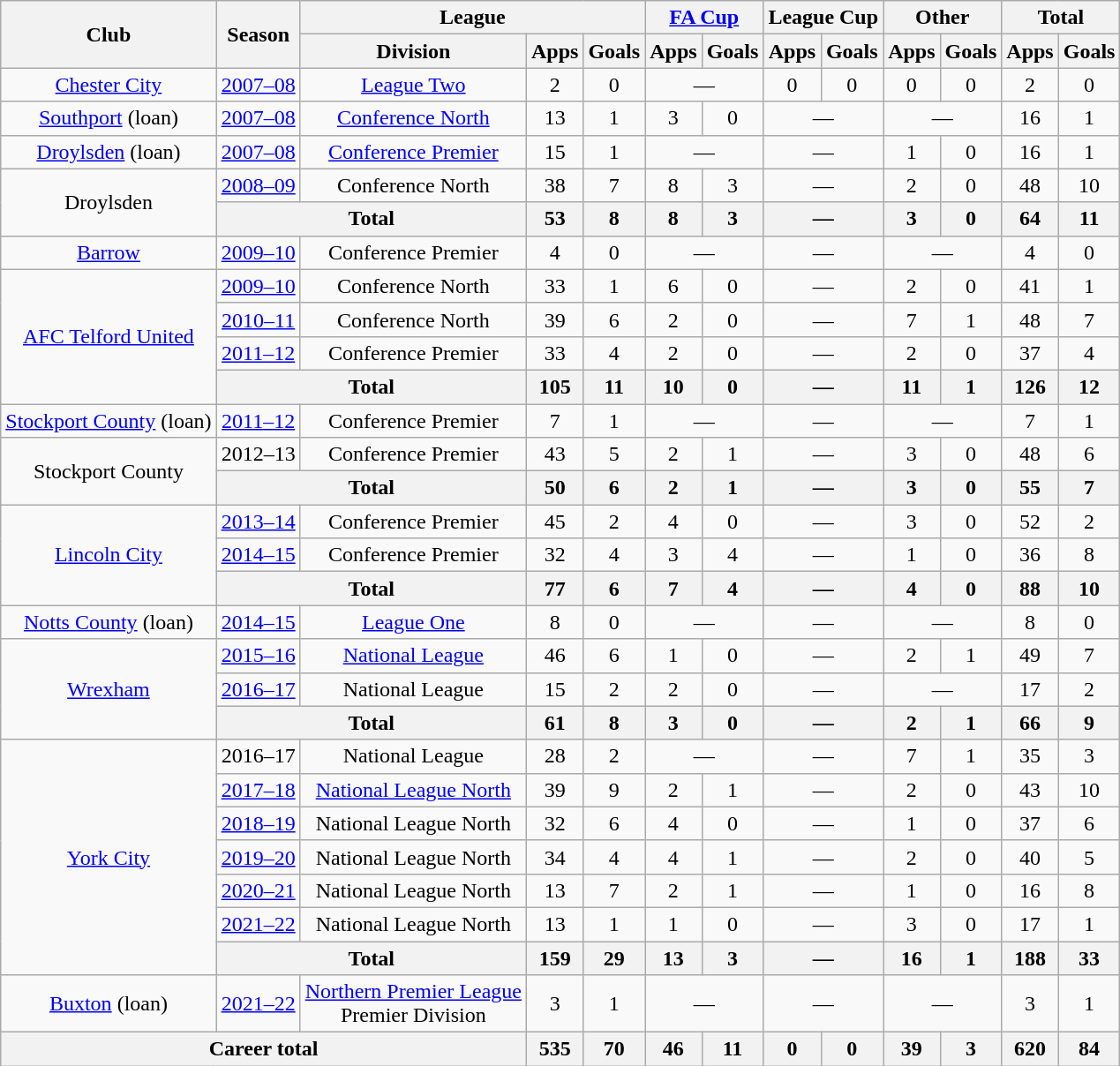<table class=wikitable style=text-align:center>
<tr>
<th rowspan=2>Club</th>
<th rowspan=2>Season</th>
<th colspan=3>League</th>
<th colspan=2><a href='#'>FA Cup</a></th>
<th colspan=2>League Cup</th>
<th colspan=2>Other</th>
<th colspan=2>Total</th>
</tr>
<tr>
<th>Division</th>
<th>Apps</th>
<th>Goals</th>
<th>Apps</th>
<th>Goals</th>
<th>Apps</th>
<th>Goals</th>
<th>Apps</th>
<th>Goals</th>
<th>Apps</th>
<th>Goals</th>
</tr>
<tr>
<td><a href='#'>Chester City</a></td>
<td><a href='#'>2007–08</a></td>
<td><a href='#'>League Two</a></td>
<td>2</td>
<td>0</td>
<td colspan=2>—</td>
<td>0</td>
<td>0</td>
<td>0</td>
<td>0</td>
<td>2</td>
<td>0</td>
</tr>
<tr>
<td><a href='#'>Southport</a> (loan)</td>
<td><a href='#'>2007–08</a></td>
<td><a href='#'>Conference North</a></td>
<td>13</td>
<td>1</td>
<td>3</td>
<td>0</td>
<td colspan=2>—</td>
<td colspan=2>—</td>
<td>16</td>
<td>1</td>
</tr>
<tr>
<td><a href='#'>Droylsden</a> (loan)</td>
<td><a href='#'>2007–08</a></td>
<td><a href='#'>Conference Premier</a></td>
<td>15</td>
<td>1</td>
<td colspan=2>—</td>
<td colspan=2>—</td>
<td>1</td>
<td>0</td>
<td>16</td>
<td>1</td>
</tr>
<tr>
<td rowspan=2>Droylsden</td>
<td><a href='#'>2008–09</a></td>
<td>Conference North</td>
<td>38</td>
<td>7</td>
<td>8</td>
<td>3</td>
<td colspan=2>—</td>
<td>2</td>
<td>0</td>
<td>48</td>
<td>10</td>
</tr>
<tr>
<th colspan=2>Total</th>
<th>53</th>
<th>8</th>
<th>8</th>
<th>3</th>
<th colspan=2>—</th>
<th>3</th>
<th>0</th>
<th>64</th>
<th>11</th>
</tr>
<tr>
<td><a href='#'>Barrow</a></td>
<td><a href='#'>2009–10</a></td>
<td>Conference Premier</td>
<td>4</td>
<td>0</td>
<td colspan=2>—</td>
<td colspan=2>—</td>
<td colspan=2>—</td>
<td>4</td>
<td>0</td>
</tr>
<tr>
<td rowspan=4><a href='#'>AFC Telford United</a></td>
<td><a href='#'>2009–10</a></td>
<td>Conference North</td>
<td>33</td>
<td>1</td>
<td>6</td>
<td>0</td>
<td colspan=2>—</td>
<td>2</td>
<td>0</td>
<td>41</td>
<td>1</td>
</tr>
<tr>
<td><a href='#'>2010–11</a></td>
<td>Conference North</td>
<td>39</td>
<td>6</td>
<td>2</td>
<td>0</td>
<td colspan=2>—</td>
<td>7</td>
<td>1</td>
<td>48</td>
<td>7</td>
</tr>
<tr>
<td><a href='#'>2011–12</a></td>
<td>Conference Premier</td>
<td>33</td>
<td>4</td>
<td>2</td>
<td>0</td>
<td colspan=2>—</td>
<td>2</td>
<td>0</td>
<td>37</td>
<td>4</td>
</tr>
<tr>
<th colspan=2>Total</th>
<th>105</th>
<th>11</th>
<th>10</th>
<th>0</th>
<th colspan=2>—</th>
<th>11</th>
<th>1</th>
<th>126</th>
<th>12</th>
</tr>
<tr>
<td><a href='#'>Stockport County</a> (loan)</td>
<td><a href='#'>2011–12</a></td>
<td>Conference Premier</td>
<td>7</td>
<td>1</td>
<td colspan=2>—</td>
<td colspan=2>—</td>
<td colspan=2>—</td>
<td>7</td>
<td>1</td>
</tr>
<tr>
<td rowspan=2>Stockport County</td>
<td>2012–13</td>
<td>Conference Premier</td>
<td>43</td>
<td>5</td>
<td>2</td>
<td>1</td>
<td colspan=2>—</td>
<td>3</td>
<td>0</td>
<td>48</td>
<td>6</td>
</tr>
<tr>
<th colspan=2>Total</th>
<th>50</th>
<th>6</th>
<th>2</th>
<th>1</th>
<th colspan=2>—</th>
<th>3</th>
<th>0</th>
<th>55</th>
<th>7</th>
</tr>
<tr>
<td rowspan=3><a href='#'>Lincoln City</a></td>
<td><a href='#'>2013–14</a></td>
<td>Conference Premier</td>
<td>45</td>
<td>2</td>
<td>4</td>
<td>0</td>
<td colspan=2>—</td>
<td>3</td>
<td>0</td>
<td>52</td>
<td>2</td>
</tr>
<tr>
<td><a href='#'>2014–15</a></td>
<td>Conference Premier</td>
<td>32</td>
<td>4</td>
<td>3</td>
<td>4</td>
<td colspan=2>—</td>
<td>1</td>
<td>0</td>
<td>36</td>
<td>8</td>
</tr>
<tr>
<th colspan=2>Total</th>
<th>77</th>
<th>6</th>
<th>7</th>
<th>4</th>
<th colspan=2>—</th>
<th>4</th>
<th>0</th>
<th>88</th>
<th>10</th>
</tr>
<tr>
<td><a href='#'>Notts County</a> (loan)</td>
<td><a href='#'>2014–15</a></td>
<td><a href='#'>League One</a></td>
<td>8</td>
<td>0</td>
<td colspan=2>—</td>
<td colspan=2>—</td>
<td colspan=2>—</td>
<td>8</td>
<td>0</td>
</tr>
<tr>
<td rowspan=3><a href='#'>Wrexham</a></td>
<td><a href='#'>2015–16</a></td>
<td><a href='#'>National League</a></td>
<td>46</td>
<td>6</td>
<td>1</td>
<td>0</td>
<td colspan=2>—</td>
<td>2</td>
<td>1</td>
<td>49</td>
<td>7</td>
</tr>
<tr>
<td><a href='#'>2016–17</a></td>
<td>National League</td>
<td>15</td>
<td>2</td>
<td>2</td>
<td>0</td>
<td colspan=2>—</td>
<td colspan=2>—</td>
<td>17</td>
<td>2</td>
</tr>
<tr>
<th colspan=2>Total</th>
<th>61</th>
<th>8</th>
<th>3</th>
<th>0</th>
<th colspan=2>—</th>
<th>2</th>
<th>1</th>
<th>66</th>
<th>9</th>
</tr>
<tr>
<td rowspan=7><a href='#'>York City</a></td>
<td>2016–17</td>
<td>National League</td>
<td>28</td>
<td>2</td>
<td colspan=2>—</td>
<td colspan=2>—</td>
<td>7</td>
<td>1</td>
<td>35</td>
<td>3</td>
</tr>
<tr>
<td><a href='#'>2017–18</a></td>
<td><a href='#'>National League North</a></td>
<td>39</td>
<td>9</td>
<td>2</td>
<td>1</td>
<td colspan=2>—</td>
<td>2</td>
<td>0</td>
<td>43</td>
<td>10</td>
</tr>
<tr>
<td><a href='#'>2018–19</a></td>
<td>National League North</td>
<td>32</td>
<td>6</td>
<td>4</td>
<td>0</td>
<td colspan=2>—</td>
<td>1</td>
<td>0</td>
<td>37</td>
<td>6</td>
</tr>
<tr>
<td><a href='#'>2019–20</a></td>
<td>National League North</td>
<td>34</td>
<td>4</td>
<td>4</td>
<td>1</td>
<td colspan=2>—</td>
<td>2</td>
<td>0</td>
<td>40</td>
<td>5</td>
</tr>
<tr>
<td><a href='#'>2020–21</a></td>
<td>National League North</td>
<td>13</td>
<td>7</td>
<td>2</td>
<td>1</td>
<td colspan=2>—</td>
<td>1</td>
<td>0</td>
<td>16</td>
<td>8</td>
</tr>
<tr>
<td><a href='#'>2021–22</a></td>
<td>National League North</td>
<td>13</td>
<td>1</td>
<td>1</td>
<td>0</td>
<td colspan=2>—</td>
<td>3</td>
<td>0</td>
<td>17</td>
<td>1</td>
</tr>
<tr>
<th colspan=2>Total</th>
<th>159</th>
<th>29</th>
<th>13</th>
<th>3</th>
<th colspan=2>—</th>
<th>16</th>
<th>1</th>
<th>188</th>
<th>33</th>
</tr>
<tr>
<td><a href='#'>Buxton</a> (loan)</td>
<td><a href='#'>2021–22</a></td>
<td><a href='#'>Northern Premier League</a><br>Premier Division</td>
<td>3</td>
<td>1</td>
<td colspan=2>—</td>
<td colspan=2>—</td>
<td colspan=2>—</td>
<td>3</td>
<td>1</td>
</tr>
<tr>
<th colspan=3>Career total</th>
<th>535</th>
<th>70</th>
<th>46</th>
<th>11</th>
<th>0</th>
<th>0</th>
<th>39</th>
<th>3</th>
<th>620</th>
<th>84</th>
</tr>
</table>
